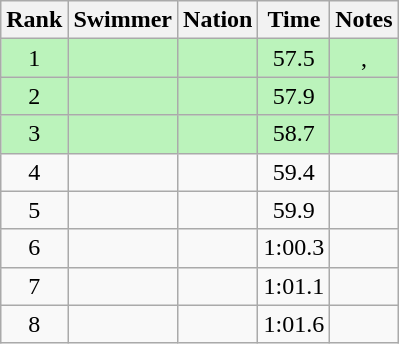<table class="wikitable sortable" style="text-align:center">
<tr>
<th>Rank</th>
<th>Swimmer</th>
<th>Nation</th>
<th>Time</th>
<th>Notes</th>
</tr>
<tr bgcolor=bbf3bb>
<td>1</td>
<td align=left></td>
<td align=left></td>
<td>57.5</td>
<td>, </td>
</tr>
<tr bgcolor=bbf3bb>
<td>2</td>
<td align=left></td>
<td align=left></td>
<td>57.9</td>
<td></td>
</tr>
<tr bgcolor=bbf3bb>
<td>3</td>
<td align=left></td>
<td align=left></td>
<td>58.7</td>
<td></td>
</tr>
<tr>
<td>4</td>
<td align=left></td>
<td align=left></td>
<td>59.4</td>
<td></td>
</tr>
<tr>
<td>5</td>
<td align=left></td>
<td align=left></td>
<td>59.9</td>
<td></td>
</tr>
<tr>
<td>6</td>
<td align=left></td>
<td align=left></td>
<td data-sort-value=60.3>1:00.3</td>
<td></td>
</tr>
<tr>
<td>7</td>
<td align=left></td>
<td align=left></td>
<td data-sort-value=61.1>1:01.1</td>
<td></td>
</tr>
<tr>
<td>8</td>
<td align=left></td>
<td align=left></td>
<td data-sort-value=61.6>1:01.6</td>
<td></td>
</tr>
</table>
